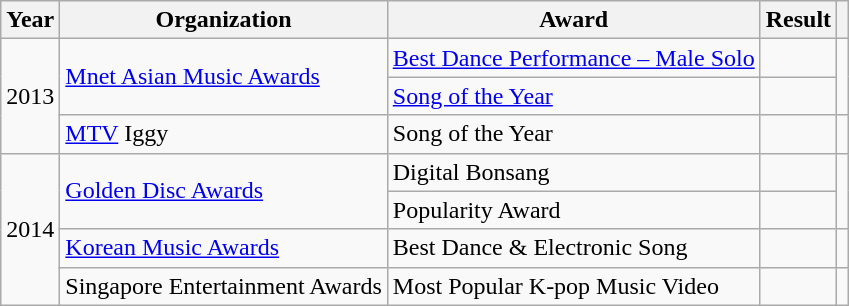<table class="wikitable plainrowheaders">
<tr>
<th scope="col">Year</th>
<th scope="col">Organization</th>
<th scope="col">Award</th>
<th scope="col">Result</th>
<th scope="col" class="unsortable"></th>
</tr>
<tr>
<td rowspan="3">2013</td>
<td rowspan="2"><a href='#'>Mnet Asian Music Awards</a></td>
<td><a href='#'>Best Dance Performance – Male Solo</a></td>
<td></td>
<td style="text-align:center;" rowspan="2"></td>
</tr>
<tr>
<td><a href='#'>Song of the Year</a></td>
<td></td>
</tr>
<tr>
<td><a href='#'>MTV</a> Iggy</td>
<td>Song of the Year</td>
<td></td>
<td style="text-align:center;"></td>
</tr>
<tr>
<td rowspan="4">2014</td>
<td rowspan="2"><a href='#'>Golden Disc Awards</a></td>
<td>Digital Bonsang</td>
<td></td>
<td style="text-align:center;" rowspan="2"></td>
</tr>
<tr>
<td>Popularity Award</td>
<td></td>
</tr>
<tr>
<td><a href='#'>Korean Music Awards</a></td>
<td>Best Dance & Electronic Song</td>
<td></td>
<td style="text-align:center;"></td>
</tr>
<tr>
<td>Singapore Entertainment Awards</td>
<td>Most Popular K-pop Music Video</td>
<td></td>
<td style="text-align:center;"></td>
</tr>
</table>
